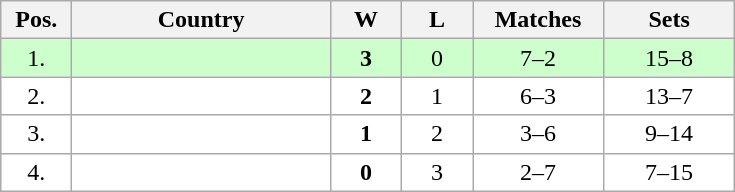<table class="wikitable" style="text-align:center;">
<tr>
<th width=40>Pos.</th>
<th width=165>Country</th>
<th width=40>W</th>
<th width=40>L</th>
<th width=80>Matches</th>
<th width=80>Sets</th>
</tr>
<tr style="background:#cfc;">
<td>1.</td>
<td style="text-align:left;"></td>
<td><strong>3</strong></td>
<td>0</td>
<td>7–2</td>
<td>15–8</td>
</tr>
<tr style="background:#fff;">
<td>2.</td>
<td style="text-align:left;"></td>
<td><strong>2</strong></td>
<td>1</td>
<td>6–3</td>
<td>13–7</td>
</tr>
<tr style="background:#fff;">
<td>3.</td>
<td style="text-align:left;"></td>
<td><strong>1</strong></td>
<td>2</td>
<td>3–6</td>
<td>9–14</td>
</tr>
<tr style="background:#fff;">
<td>4.</td>
<td style="text-align:left;"></td>
<td><strong>0</strong></td>
<td>3</td>
<td>2–7</td>
<td>7–15</td>
</tr>
</table>
